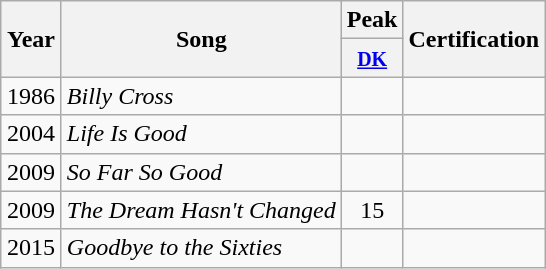<table class="wikitable">
<tr>
<th width="33" rowspan="2" style="text-align:center;">Year</th>
<th rowspan="2">Song</th>
<th colspan="1">Peak</th>
<th rowspan="2">Certification</th>
</tr>
<tr>
<th align="center"><a href='#'><small>DK</small></a></th>
</tr>
<tr>
<td align="center">1986</td>
<td><em>Billy Cross</em></td>
<td align="center"></td>
<td></td>
</tr>
<tr>
<td align="center">2004</td>
<td><em>Life Is Good</em></td>
<td align="center"></td>
<td></td>
</tr>
<tr>
<td align="center">2009</td>
<td><em>So Far So Good</em></td>
<td align="center"></td>
<td></td>
</tr>
<tr>
<td align="center">2009</td>
<td><em>The Dream Hasn't Changed</em></td>
<td align="center">15</td>
<td></td>
</tr>
<tr>
<td align="center">2015</td>
<td><em>Goodbye to the Sixties</em></td>
<td align="center"></td>
<td></td>
</tr>
</table>
